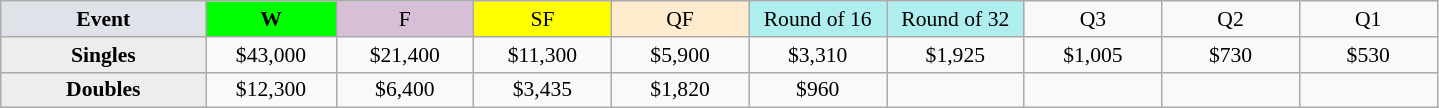<table class=wikitable style=font-size:90%;text-align:center>
<tr>
<td width=130 bgcolor=dfe2e9><strong>Event</strong></td>
<td width=80 bgcolor=lime><strong>W</strong></td>
<td width=85 bgcolor=thistle>F</td>
<td width=85 bgcolor=ffff00>SF</td>
<td width=85 bgcolor=ffebcd>QF</td>
<td width=85 bgcolor=afeeee>Round of 16</td>
<td width=85 bgcolor=afeeee>Round of 32</td>
<td width=85>Q3</td>
<td width=85>Q2</td>
<td width=85>Q1</td>
</tr>
<tr>
<th style=background:#ededed>Singles</th>
<td>$43,000</td>
<td>$21,400</td>
<td>$11,300</td>
<td>$5,900</td>
<td>$3,310</td>
<td>$1,925</td>
<td>$1,005</td>
<td>$730</td>
<td>$530</td>
</tr>
<tr>
<th style=background:#ededed>Doubles</th>
<td>$12,300</td>
<td>$6,400</td>
<td>$3,435</td>
<td>$1,820</td>
<td>$960</td>
<td></td>
<td></td>
<td></td>
</tr>
</table>
